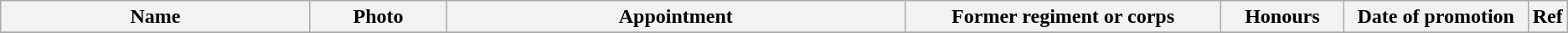<table class="wikitable">
<tr>
<th width="300" align="center">Name</th>
<th width="120" align="center">Photo</th>
<th width="440" align="center">Appointment</th>
<th width="300" align="center">Former regiment or corps</th>
<th width="100" align="center">Honours</th>
<th width="160" align="center">Date of promotion</th>
<th width="20" align="center">Ref</th>
</tr>
<tr>
</tr>
</table>
